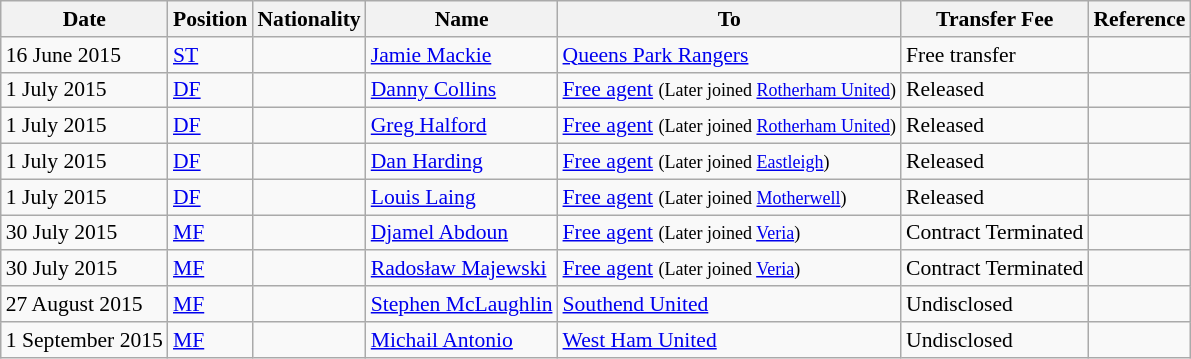<table class="wikitable"  style="text-align:left; font-size:90%; ">
<tr>
<th width:120px;">Date</th>
<th width:20px;">Position</th>
<th width:50px;">Nationality</th>
<th width:250px;">Name</th>
<th width:250px;">To</th>
<th width:120px;">Transfer Fee</th>
<th width:25px;">Reference</th>
</tr>
<tr>
<td>16 June 2015</td>
<td><a href='#'>ST</a></td>
<td></td>
<td><a href='#'>Jamie Mackie</a></td>
<td><a href='#'>Queens Park Rangers</a></td>
<td>Free transfer</td>
<td></td>
</tr>
<tr>
<td>1 July 2015</td>
<td><a href='#'>DF</a></td>
<td></td>
<td><a href='#'>Danny Collins</a></td>
<td><a href='#'>Free agent</a> <small>(Later joined <a href='#'>Rotherham United</a>)</small></td>
<td>Released</td>
<td></td>
</tr>
<tr>
<td>1 July 2015</td>
<td><a href='#'>DF</a></td>
<td></td>
<td><a href='#'>Greg Halford</a></td>
<td><a href='#'>Free agent</a> <small>(Later joined <a href='#'>Rotherham United</a>)</small></td>
<td>Released</td>
<td></td>
</tr>
<tr>
<td>1 July 2015</td>
<td><a href='#'>DF</a></td>
<td></td>
<td><a href='#'>Dan Harding</a></td>
<td><a href='#'>Free agent</a> <small>(Later joined <a href='#'>Eastleigh</a>)</small></td>
<td>Released</td>
<td></td>
</tr>
<tr>
<td>1 July 2015</td>
<td><a href='#'>DF</a></td>
<td></td>
<td><a href='#'>Louis Laing</a></td>
<td><a href='#'>Free agent</a> <small>(Later joined <a href='#'>Motherwell</a>)</small></td>
<td>Released</td>
<td></td>
</tr>
<tr>
<td>30 July 2015</td>
<td><a href='#'>MF</a></td>
<td></td>
<td><a href='#'>Djamel Abdoun</a></td>
<td><a href='#'>Free agent</a> <small>(Later joined <a href='#'>Veria</a>)</small></td>
<td>Contract Terminated</td>
<td></td>
</tr>
<tr>
<td>30 July 2015</td>
<td><a href='#'>MF</a></td>
<td></td>
<td><a href='#'>Radosław Majewski</a></td>
<td><a href='#'>Free agent</a> <small>(Later joined <a href='#'>Veria</a>)</small></td>
<td>Contract Terminated</td>
<td></td>
</tr>
<tr>
<td>27 August 2015</td>
<td><a href='#'>MF</a></td>
<td></td>
<td><a href='#'>Stephen McLaughlin</a></td>
<td><a href='#'>Southend United</a></td>
<td>Undisclosed</td>
<td></td>
</tr>
<tr>
<td>1 September 2015</td>
<td><a href='#'>MF</a></td>
<td></td>
<td><a href='#'>Michail Antonio</a></td>
<td><a href='#'>West Ham United</a></td>
<td>Undisclosed</td>
<td></td>
</tr>
</table>
